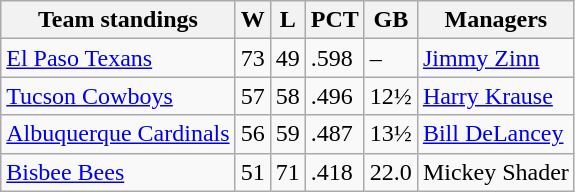<table class="wikitable">
<tr>
<th>Team standings</th>
<th>W</th>
<th>L</th>
<th>PCT</th>
<th>GB</th>
<th>Managers</th>
</tr>
<tr>
<td><a href='#'>El Paso Texans</a></td>
<td>73</td>
<td>49</td>
<td>.598</td>
<td>–</td>
<td><a href='#'>Jimmy Zinn</a></td>
</tr>
<tr>
<td><a href='#'>Tucson Cowboys</a></td>
<td>57</td>
<td>58</td>
<td>.496</td>
<td>12½</td>
<td><a href='#'>Harry Krause</a></td>
</tr>
<tr>
<td><a href='#'>Albuquerque Cardinals</a></td>
<td>56</td>
<td>59</td>
<td>.487</td>
<td>13½</td>
<td><a href='#'>Bill DeLancey</a></td>
</tr>
<tr>
<td><a href='#'>Bisbee Bees</a></td>
<td>51</td>
<td>71</td>
<td>.418</td>
<td>22.0</td>
<td>Mickey Shader</td>
</tr>
</table>
